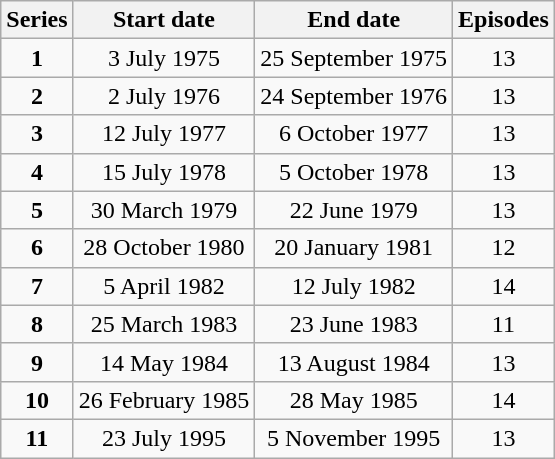<table class="wikitable" style="text-align:center;">
<tr>
<th>Series</th>
<th>Start date</th>
<th>End date</th>
<th>Episodes</th>
</tr>
<tr>
<td><strong>1</strong></td>
<td>3 July 1975</td>
<td>25 September 1975</td>
<td>13</td>
</tr>
<tr>
<td><strong>2</strong></td>
<td>2 July 1976</td>
<td>24 September 1976</td>
<td>13</td>
</tr>
<tr>
<td><strong>3</strong></td>
<td>12 July 1977</td>
<td>6 October 1977</td>
<td>13</td>
</tr>
<tr>
<td><strong>4</strong></td>
<td>15 July 1978</td>
<td>5 October 1978</td>
<td>13</td>
</tr>
<tr>
<td><strong>5</strong></td>
<td>30 March 1979</td>
<td>22 June 1979</td>
<td>13</td>
</tr>
<tr>
<td><strong>6</strong></td>
<td>28 October 1980</td>
<td>20 January 1981</td>
<td>12</td>
</tr>
<tr>
<td><strong>7</strong></td>
<td>5 April 1982</td>
<td>12 July 1982</td>
<td>14</td>
</tr>
<tr>
<td><strong>8</strong></td>
<td>25 March 1983</td>
<td>23 June 1983</td>
<td>11</td>
</tr>
<tr>
<td><strong>9</strong></td>
<td>14 May 1984</td>
<td>13 August 1984</td>
<td>13</td>
</tr>
<tr>
<td><strong>10</strong></td>
<td>26 February 1985</td>
<td>28 May 1985</td>
<td>14</td>
</tr>
<tr>
<td><strong>11</strong></td>
<td>23 July 1995</td>
<td>5 November 1995</td>
<td>13</td>
</tr>
</table>
